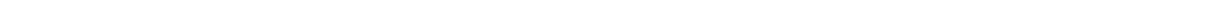<table style="width:88%; text-align:center;">
<tr style="color:white;">
<td style="background:"><strong>11</strong></td>
<td style="background:"><strong>52</strong></td>
<td style="background:"><strong>5</strong></td>
<td style="background:"><strong>56</strong></td>
</tr>
</table>
